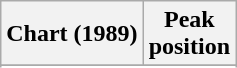<table class="wikitable sortable">
<tr>
<th align="left">Chart (1989)</th>
<th align="center">Peak<br>position</th>
</tr>
<tr>
</tr>
<tr>
</tr>
</table>
